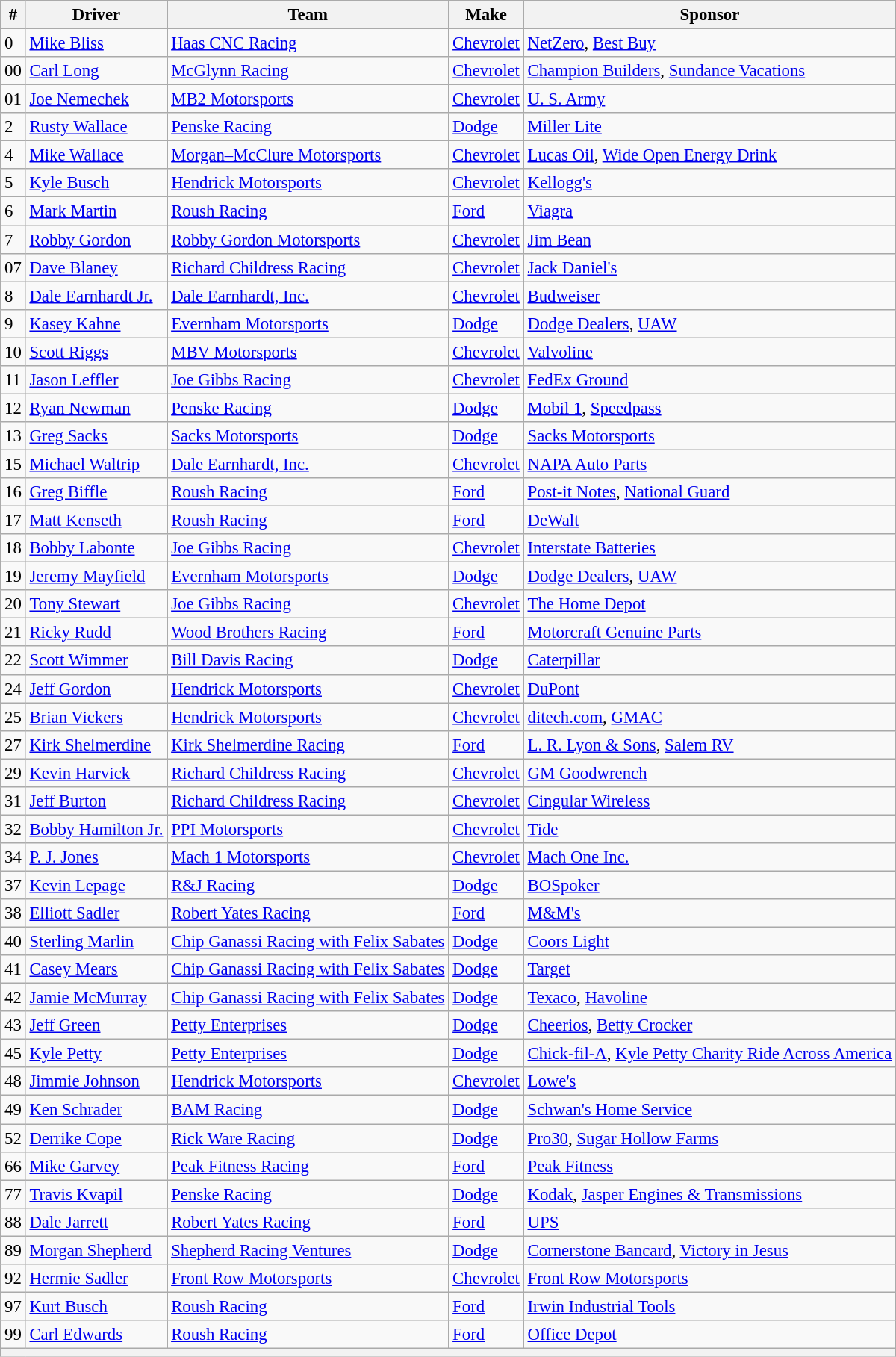<table class="wikitable" style="font-size:95%">
<tr>
<th>#</th>
<th>Driver</th>
<th>Team</th>
<th>Make</th>
<th>Sponsor</th>
</tr>
<tr>
<td>0</td>
<td><a href='#'>Mike Bliss</a></td>
<td><a href='#'>Haas CNC Racing</a></td>
<td><a href='#'>Chevrolet</a></td>
<td><a href='#'>NetZero</a>, <a href='#'>Best Buy</a></td>
</tr>
<tr>
<td>00</td>
<td><a href='#'>Carl Long</a></td>
<td><a href='#'>McGlynn Racing</a></td>
<td><a href='#'>Chevrolet</a></td>
<td><a href='#'>Champion Builders</a>, <a href='#'>Sundance Vacations</a></td>
</tr>
<tr>
<td>01</td>
<td><a href='#'>Joe Nemechek</a></td>
<td><a href='#'>MB2 Motorsports</a></td>
<td><a href='#'>Chevrolet</a></td>
<td><a href='#'>U. S. Army</a></td>
</tr>
<tr>
<td>2</td>
<td><a href='#'>Rusty Wallace</a></td>
<td><a href='#'>Penske Racing</a></td>
<td><a href='#'>Dodge</a></td>
<td><a href='#'>Miller Lite</a></td>
</tr>
<tr>
<td>4</td>
<td><a href='#'>Mike Wallace</a></td>
<td><a href='#'>Morgan–McClure Motorsports</a></td>
<td><a href='#'>Chevrolet</a></td>
<td><a href='#'>Lucas Oil</a>, <a href='#'>Wide Open Energy Drink</a></td>
</tr>
<tr>
<td>5</td>
<td><a href='#'>Kyle Busch</a></td>
<td><a href='#'>Hendrick Motorsports</a></td>
<td><a href='#'>Chevrolet</a></td>
<td><a href='#'>Kellogg's</a></td>
</tr>
<tr>
<td>6</td>
<td><a href='#'>Mark Martin</a></td>
<td><a href='#'>Roush Racing</a></td>
<td><a href='#'>Ford</a></td>
<td><a href='#'>Viagra</a></td>
</tr>
<tr>
<td>7</td>
<td><a href='#'>Robby Gordon</a></td>
<td><a href='#'>Robby Gordon Motorsports</a></td>
<td><a href='#'>Chevrolet</a></td>
<td><a href='#'>Jim Bean</a></td>
</tr>
<tr>
<td>07</td>
<td><a href='#'>Dave Blaney</a></td>
<td><a href='#'>Richard Childress Racing</a></td>
<td><a href='#'>Chevrolet</a></td>
<td><a href='#'>Jack Daniel's</a></td>
</tr>
<tr>
<td>8</td>
<td><a href='#'>Dale Earnhardt Jr.</a></td>
<td><a href='#'>Dale Earnhardt, Inc.</a></td>
<td><a href='#'>Chevrolet</a></td>
<td><a href='#'>Budweiser</a></td>
</tr>
<tr>
<td>9</td>
<td><a href='#'>Kasey Kahne</a></td>
<td><a href='#'>Evernham Motorsports</a></td>
<td><a href='#'>Dodge</a></td>
<td><a href='#'>Dodge Dealers</a>, <a href='#'>UAW</a></td>
</tr>
<tr>
<td>10</td>
<td><a href='#'>Scott Riggs</a></td>
<td><a href='#'>MBV Motorsports</a></td>
<td><a href='#'>Chevrolet</a></td>
<td><a href='#'>Valvoline</a></td>
</tr>
<tr>
<td>11</td>
<td><a href='#'>Jason Leffler</a></td>
<td><a href='#'>Joe Gibbs Racing</a></td>
<td><a href='#'>Chevrolet</a></td>
<td><a href='#'>FedEx Ground</a></td>
</tr>
<tr>
<td>12</td>
<td><a href='#'>Ryan Newman</a></td>
<td><a href='#'>Penske Racing</a></td>
<td><a href='#'>Dodge</a></td>
<td><a href='#'>Mobil 1</a>, <a href='#'>Speedpass</a></td>
</tr>
<tr>
<td>13</td>
<td><a href='#'>Greg Sacks</a></td>
<td><a href='#'>Sacks Motorsports</a></td>
<td><a href='#'>Dodge</a></td>
<td><a href='#'>Sacks Motorsports</a></td>
</tr>
<tr>
<td>15</td>
<td><a href='#'>Michael Waltrip</a></td>
<td><a href='#'>Dale Earnhardt, Inc.</a></td>
<td><a href='#'>Chevrolet</a></td>
<td><a href='#'>NAPA Auto Parts</a></td>
</tr>
<tr>
<td>16</td>
<td><a href='#'>Greg Biffle</a></td>
<td><a href='#'>Roush Racing</a></td>
<td><a href='#'>Ford</a></td>
<td><a href='#'>Post-it Notes</a>, <a href='#'>National Guard</a></td>
</tr>
<tr>
<td>17</td>
<td><a href='#'>Matt Kenseth</a></td>
<td><a href='#'>Roush Racing</a></td>
<td><a href='#'>Ford</a></td>
<td><a href='#'>DeWalt</a></td>
</tr>
<tr>
<td>18</td>
<td><a href='#'>Bobby Labonte</a></td>
<td><a href='#'>Joe Gibbs Racing</a></td>
<td><a href='#'>Chevrolet</a></td>
<td><a href='#'>Interstate Batteries</a></td>
</tr>
<tr>
<td>19</td>
<td><a href='#'>Jeremy Mayfield</a></td>
<td><a href='#'>Evernham Motorsports</a></td>
<td><a href='#'>Dodge</a></td>
<td><a href='#'>Dodge Dealers</a>, <a href='#'>UAW</a></td>
</tr>
<tr>
<td>20</td>
<td><a href='#'>Tony Stewart</a></td>
<td><a href='#'>Joe Gibbs Racing</a></td>
<td><a href='#'>Chevrolet</a></td>
<td><a href='#'>The Home Depot</a></td>
</tr>
<tr>
<td>21</td>
<td><a href='#'>Ricky Rudd</a></td>
<td><a href='#'>Wood Brothers Racing</a></td>
<td><a href='#'>Ford</a></td>
<td><a href='#'>Motorcraft Genuine Parts</a></td>
</tr>
<tr>
<td>22</td>
<td><a href='#'>Scott Wimmer</a></td>
<td><a href='#'>Bill Davis Racing</a></td>
<td><a href='#'>Dodge</a></td>
<td><a href='#'>Caterpillar</a></td>
</tr>
<tr>
<td>24</td>
<td><a href='#'>Jeff Gordon</a></td>
<td><a href='#'>Hendrick Motorsports</a></td>
<td><a href='#'>Chevrolet</a></td>
<td><a href='#'>DuPont</a></td>
</tr>
<tr>
<td>25</td>
<td><a href='#'>Brian Vickers</a></td>
<td><a href='#'>Hendrick Motorsports</a></td>
<td><a href='#'>Chevrolet</a></td>
<td><a href='#'>ditech.com</a>, <a href='#'>GMAC</a></td>
</tr>
<tr>
<td>27</td>
<td><a href='#'>Kirk Shelmerdine</a></td>
<td><a href='#'>Kirk Shelmerdine Racing</a></td>
<td><a href='#'>Ford</a></td>
<td><a href='#'>L. R. Lyon & Sons</a>, <a href='#'>Salem RV</a></td>
</tr>
<tr>
<td>29</td>
<td><a href='#'>Kevin Harvick</a></td>
<td><a href='#'>Richard Childress Racing</a></td>
<td><a href='#'>Chevrolet</a></td>
<td><a href='#'>GM Goodwrench</a></td>
</tr>
<tr>
<td>31</td>
<td><a href='#'>Jeff Burton</a></td>
<td><a href='#'>Richard Childress Racing</a></td>
<td><a href='#'>Chevrolet</a></td>
<td><a href='#'>Cingular Wireless</a></td>
</tr>
<tr>
<td>32</td>
<td><a href='#'>Bobby Hamilton Jr.</a></td>
<td><a href='#'>PPI Motorsports</a></td>
<td><a href='#'>Chevrolet</a></td>
<td><a href='#'>Tide</a></td>
</tr>
<tr>
<td>34</td>
<td><a href='#'>P. J. Jones</a></td>
<td><a href='#'>Mach 1 Motorsports</a></td>
<td><a href='#'>Chevrolet</a></td>
<td><a href='#'>Mach One Inc.</a></td>
</tr>
<tr>
<td>37</td>
<td><a href='#'>Kevin Lepage</a></td>
<td><a href='#'>R&J Racing</a></td>
<td><a href='#'>Dodge</a></td>
<td><a href='#'>BOSpoker</a></td>
</tr>
<tr>
<td>38</td>
<td><a href='#'>Elliott Sadler</a></td>
<td><a href='#'>Robert Yates Racing</a></td>
<td><a href='#'>Ford</a></td>
<td><a href='#'>M&M's</a></td>
</tr>
<tr>
<td>40</td>
<td><a href='#'>Sterling Marlin</a></td>
<td><a href='#'>Chip Ganassi Racing with Felix Sabates</a></td>
<td><a href='#'>Dodge</a></td>
<td><a href='#'>Coors Light</a></td>
</tr>
<tr>
<td>41</td>
<td><a href='#'>Casey Mears</a></td>
<td><a href='#'>Chip Ganassi Racing with Felix Sabates</a></td>
<td><a href='#'>Dodge</a></td>
<td><a href='#'>Target</a></td>
</tr>
<tr>
<td>42</td>
<td><a href='#'>Jamie McMurray</a></td>
<td><a href='#'>Chip Ganassi Racing with Felix Sabates</a></td>
<td><a href='#'>Dodge</a></td>
<td><a href='#'>Texaco</a>, <a href='#'>Havoline</a></td>
</tr>
<tr>
<td>43</td>
<td><a href='#'>Jeff Green</a></td>
<td><a href='#'>Petty Enterprises</a></td>
<td><a href='#'>Dodge</a></td>
<td><a href='#'>Cheerios</a>, <a href='#'>Betty Crocker</a></td>
</tr>
<tr>
<td>45</td>
<td><a href='#'>Kyle Petty</a></td>
<td><a href='#'>Petty Enterprises</a></td>
<td><a href='#'>Dodge</a></td>
<td><a href='#'>Chick-fil-A</a>, <a href='#'>Kyle Petty Charity Ride Across America</a></td>
</tr>
<tr>
<td>48</td>
<td><a href='#'>Jimmie Johnson</a></td>
<td><a href='#'>Hendrick Motorsports</a></td>
<td><a href='#'>Chevrolet</a></td>
<td><a href='#'>Lowe's</a></td>
</tr>
<tr>
<td>49</td>
<td><a href='#'>Ken Schrader</a></td>
<td><a href='#'>BAM Racing</a></td>
<td><a href='#'>Dodge</a></td>
<td><a href='#'>Schwan's Home Service</a></td>
</tr>
<tr>
<td>52</td>
<td><a href='#'>Derrike Cope</a></td>
<td><a href='#'>Rick Ware Racing</a></td>
<td><a href='#'>Dodge</a></td>
<td><a href='#'>Pro30</a>, <a href='#'>Sugar Hollow Farms</a></td>
</tr>
<tr>
<td>66</td>
<td><a href='#'>Mike Garvey</a></td>
<td><a href='#'>Peak Fitness Racing</a></td>
<td><a href='#'>Ford</a></td>
<td><a href='#'>Peak Fitness</a></td>
</tr>
<tr>
<td>77</td>
<td><a href='#'>Travis Kvapil</a></td>
<td><a href='#'>Penske Racing</a></td>
<td><a href='#'>Dodge</a></td>
<td><a href='#'>Kodak</a>, <a href='#'>Jasper Engines & Transmissions</a></td>
</tr>
<tr>
<td>88</td>
<td><a href='#'>Dale Jarrett</a></td>
<td><a href='#'>Robert Yates Racing</a></td>
<td><a href='#'>Ford</a></td>
<td><a href='#'>UPS</a></td>
</tr>
<tr>
<td>89</td>
<td><a href='#'>Morgan Shepherd</a></td>
<td><a href='#'>Shepherd Racing Ventures</a></td>
<td><a href='#'>Dodge</a></td>
<td><a href='#'>Cornerstone Bancard</a>, <a href='#'>Victory in Jesus</a></td>
</tr>
<tr>
<td>92</td>
<td><a href='#'>Hermie Sadler</a></td>
<td><a href='#'>Front Row Motorsports</a></td>
<td><a href='#'>Chevrolet</a></td>
<td><a href='#'>Front Row Motorsports</a></td>
</tr>
<tr>
<td>97</td>
<td><a href='#'>Kurt Busch</a></td>
<td><a href='#'>Roush Racing</a></td>
<td><a href='#'>Ford</a></td>
<td><a href='#'>Irwin Industrial Tools</a></td>
</tr>
<tr>
<td>99</td>
<td><a href='#'>Carl Edwards</a></td>
<td><a href='#'>Roush Racing</a></td>
<td><a href='#'>Ford</a></td>
<td><a href='#'>Office Depot</a></td>
</tr>
<tr>
<th colspan="5"></th>
</tr>
</table>
